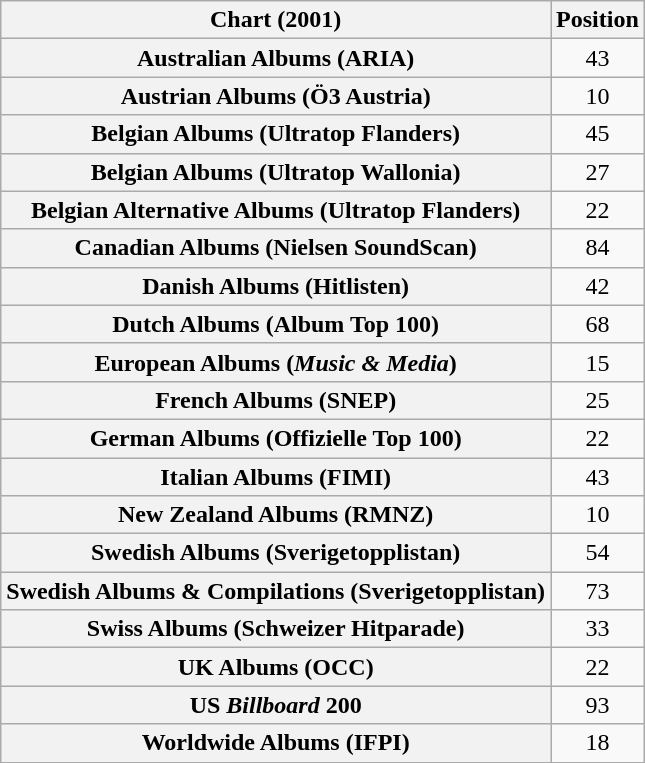<table class="wikitable sortable plainrowheaders" style="text-align:center">
<tr>
<th scope="col">Chart (2001)</th>
<th scope="col">Position</th>
</tr>
<tr>
<th scope="row">Australian Albums (ARIA)</th>
<td style="text-align:center;">43</td>
</tr>
<tr>
<th scope="row">Austrian Albums (Ö3 Austria)</th>
<td style="text-align:center;">10</td>
</tr>
<tr>
<th scope="row">Belgian Albums (Ultratop Flanders)</th>
<td style="text-align:center;">45</td>
</tr>
<tr>
<th scope="row">Belgian Albums (Ultratop Wallonia)</th>
<td style="text-align:center;">27</td>
</tr>
<tr>
<th scope="row">Belgian Alternative Albums (Ultratop Flanders)</th>
<td style="text-align:center;">22</td>
</tr>
<tr>
<th scope="row">Canadian Albums (Nielsen SoundScan)</th>
<td>84</td>
</tr>
<tr>
<th scope="row">Danish Albums (Hitlisten)</th>
<td style="text-align:center;">42</td>
</tr>
<tr>
<th scope="row">Dutch Albums (Album Top 100)</th>
<td style="text-align:center;">68</td>
</tr>
<tr>
<th scope="row">European Albums (<em>Music & Media</em>)</th>
<td>15</td>
</tr>
<tr>
<th scope="row">French Albums (SNEP)</th>
<td style="text-align:center;">25</td>
</tr>
<tr>
<th scope="row">German Albums (Offizielle Top 100)</th>
<td style="text-align:center;">22</td>
</tr>
<tr>
<th scope="row">Italian Albums (FIMI)</th>
<td style="text-align:center;">43</td>
</tr>
<tr>
<th scope="row">New Zealand Albums (RMNZ)</th>
<td style="text-align:center;">10</td>
</tr>
<tr>
<th scope="row">Swedish Albums (Sverigetopplistan)</th>
<td style="text-align:center;">54</td>
</tr>
<tr>
<th scope="row">Swedish Albums & Compilations (Sverigetopplistan)</th>
<td style="text-align:center;">73</td>
</tr>
<tr>
<th scope="row">Swiss Albums (Schweizer Hitparade)</th>
<td style="text-align:center;">33</td>
</tr>
<tr>
<th scope="row">UK Albums (OCC)</th>
<td style="text-align:center;">22</td>
</tr>
<tr>
<th scope="row">US <em>Billboard</em> 200</th>
<td style="text-align:center;">93</td>
</tr>
<tr>
<th scope="row">Worldwide Albums (IFPI)</th>
<td style="text-align:center;">18</td>
</tr>
</table>
